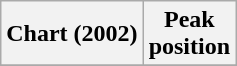<table class="wikitable sortable plainrowheaders" style="text-align:center">
<tr>
<th scope="col">Chart (2002)</th>
<th scope="col">Peak<br> position</th>
</tr>
<tr>
</tr>
</table>
